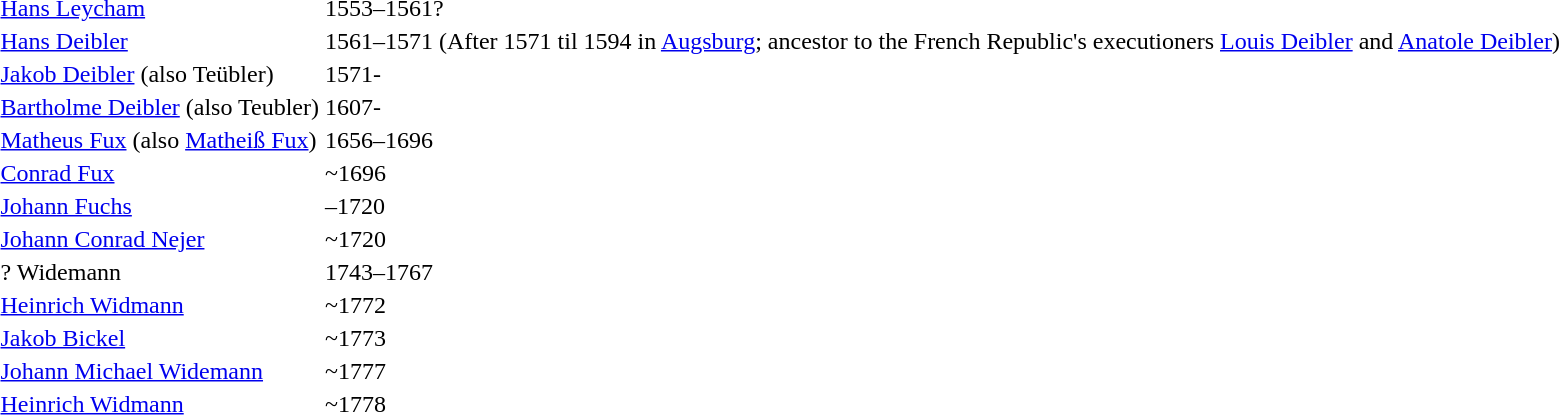<table>
<tr>
<td><a href='#'>Hans Leycham</a></td>
<td>1553–1561?</td>
</tr>
<tr>
<td><a href='#'>Hans Deibler</a></td>
<td>1561–1571 (After 1571 til 1594 in <a href='#'>Augsburg</a>; ancestor to the French Republic's executioners <a href='#'>Louis Deibler</a> and <a href='#'>Anatole Deibler</a>)</td>
</tr>
<tr>
<td><a href='#'>Jakob Deibler</a> (also Teübler)</td>
<td>1571-</td>
</tr>
<tr>
<td><a href='#'>Bartholme Deibler</a> (also Teubler)</td>
<td>1607-</td>
</tr>
<tr>
<td><a href='#'>Matheus Fux</a> (also <a href='#'>Matheiß Fux</a>)</td>
<td>1656–1696</td>
</tr>
<tr>
<td><a href='#'>Conrad Fux</a></td>
<td>~1696</td>
</tr>
<tr>
<td><a href='#'>Johann Fuchs</a></td>
<td>–1720</td>
</tr>
<tr>
<td><a href='#'>Johann Conrad Nejer</a></td>
<td>~1720</td>
</tr>
<tr>
<td>? Widemann</td>
<td>1743–1767</td>
</tr>
<tr>
<td><a href='#'>Heinrich Widmann</a></td>
<td>~1772</td>
</tr>
<tr>
<td><a href='#'>Jakob Bickel</a></td>
<td>~1773</td>
</tr>
<tr>
<td><a href='#'>Johann Michael Widemann</a></td>
<td>~1777</td>
</tr>
<tr>
<td><a href='#'>Heinrich Widmann</a></td>
<td>~1778</td>
</tr>
<tr>
</tr>
</table>
